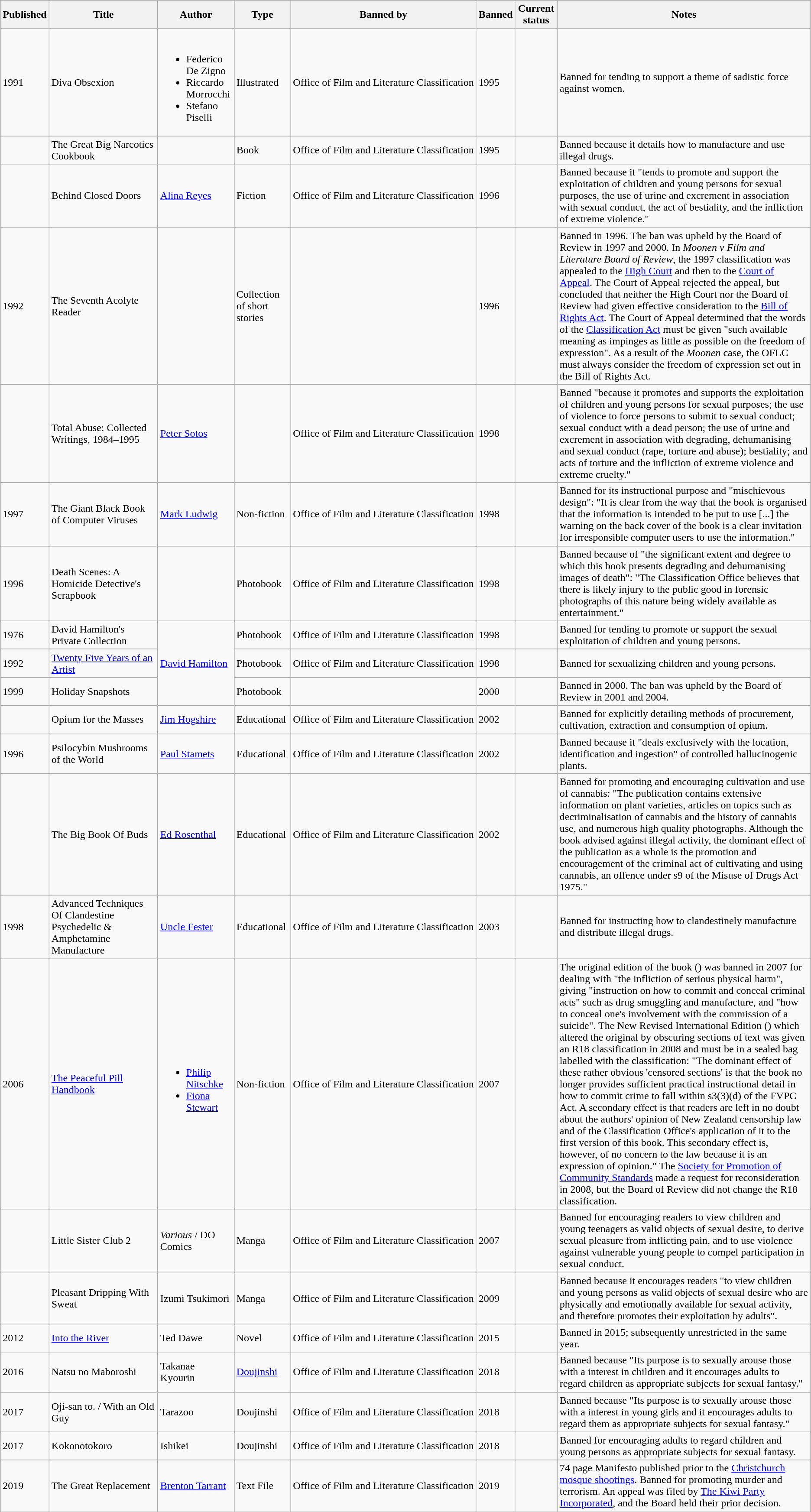<table class="wikitable sortable">
<tr>
<th>Published</th>
<th style="width:10em;">Title</th>
<th>Author</th>
<th>Type</th>
<th style="white-space: nowrap;">Banned by</th>
<th>Banned</th>
<th>Current status</th>
<th>Notes</th>
</tr>
<tr>
<td>1991</td>
<td>Diva Obsexion</td>
<td><br><ul><li>Federico De Zigno</li><li>Riccardo Morrocchi</li><li>Stefano Piselli</li></ul></td>
<td>Illustrated</td>
<td style="white-space: nowrap;">Office of Film and Literature Classification</td>
<td>1995</td>
<td></td>
<td>Banned for tending to support a theme of sadistic force against women.</td>
</tr>
<tr>
<td></td>
<td>The Great Big Narcotics Cookbook</td>
<td></td>
<td>Book</td>
<td>Office of Film and Literature Classification</td>
<td 1995>1995</td>
<td></td>
<td>Banned because it details how to manufacture and use illegal drugs.</td>
</tr>
<tr>
<td></td>
<td>Behind Closed Doors</td>
<td><a href='#'>Alina Reyes</a></td>
<td>Fiction</td>
<td style="white-space: nowrap;">Office of Film and Literature Classification</td>
<td>1996</td>
<td></td>
<td>Banned because it "tends to promote and support the exploitation of children and young persons for sexual purposes, the use of urine and excrement in association with sexual conduct, the act of bestiality, and the infliction of extreme violence."</td>
</tr>
<tr>
<td>1992</td>
<td>The Seventh Acolyte Reader</td>
<td></td>
<td>Collection of short stories</td>
<td style="white-space: nowrap;"></td>
<td>1996</td>
<td></td>
<td>Banned in 1996. The ban was upheld by the Board of Review in 1997 and 2000. In <em>Moonen v Film and Literature Board of Review</em>, the 1997 classification was appealed to the <a href='#'>High Court</a> and then to the <a href='#'>Court of Appeal</a>. The Court of Appeal rejected the appeal, but concluded that neither the High Court nor the Board of Review had given effective consideration to the <a href='#'>Bill of Rights Act</a>. The Court of Appeal determined that the words of the <a href='#'>Classification Act</a> must be given "such available meaning as impinges as little as possible on the freedom of expression". As a result of the <em>Moonen</em> case, the OFLC must always consider the freedom of expression set out in the Bill of Rights Act.</td>
</tr>
<tr>
<td></td>
<td>Total Abuse: Collected Writings, 1984–1995</td>
<td><a href='#'>Peter Sotos</a></td>
<td></td>
<td style="white-space: nowrap;">Office of Film and Literature Classification</td>
<td>1998</td>
<td></td>
<td>Banned "because it promotes and supports the exploitation of children and young persons for sexual purposes; the use of violence to force persons to submit to sexual conduct; sexual conduct with a dead person; the use of urine and excrement in association with degrading, dehumanising and sexual conduct (rape, torture and abuse); bestiality; and acts of torture and the infliction of extreme violence and extreme cruelty."</td>
</tr>
<tr>
<td>1997</td>
<td>The Giant Black Book of Computer Viruses</td>
<td><a href='#'>Mark Ludwig</a></td>
<td>Non-fiction</td>
<td style="white-space: nowrap;">Office of Film and Literature Classification</td>
<td>1998</td>
<td></td>
<td>Banned for its instructional purpose and "mischievous design": "It is clear from the way that the book is organised that the information is intended to be put to use [...] the warning on the back cover of the book is a clear invitation for irresponsible computer users to use the information."</td>
</tr>
<tr>
<td>1996</td>
<td>Death Scenes: A Homicide Detective's Scrapbook</td>
<td></td>
<td>Photobook</td>
<td style="white-space: nowrap;">Office of Film and Literature Classification</td>
<td>1998</td>
<td></td>
<td>Banned because of "the significant extent and degree to which this book presents degrading and dehumanising images of death": "The Classification Office believes that there is likely injury to the public good in forensic photographs of this nature being widely available as entertainment."</td>
</tr>
<tr>
<td>1976</td>
<td>David Hamilton's Private Collection</td>
<td rowspan="3"><a href='#'>David Hamilton</a></td>
<td>Photobook</td>
<td style="white-space: nowrap;">Office of Film and Literature Classification</td>
<td>1998</td>
<td></td>
<td>Banned for tending to promote or support the sexual exploitation of children and young persons.</td>
</tr>
<tr>
<td>1992</td>
<td><a href='#'>Twenty Five Years of an Artist</a></td>
<td>Photobook</td>
<td style="white-space: nowrap;">Office of Film and Literature Classification</td>
<td>1998</td>
<td></td>
<td>Banned for sexualizing children and young persons.</td>
</tr>
<tr>
<td>1999</td>
<td>Holiday Snapshots</td>
<td>Photobook</td>
<td style="white-space: nowrap;"></td>
<td>2000</td>
<td></td>
<td>Banned in 2000. The ban was upheld by the Board of Review in 2001 and 2004.</td>
</tr>
<tr>
<td></td>
<td>Opium for the Masses</td>
<td><a href='#'>Jim Hogshire</a></td>
<td>Educational</td>
<td style="white-space: nowrap;">Office of Film and Literature Classification</td>
<td>2002</td>
<td></td>
<td>Banned for explicitly detailing methods of procurement, cultivation, extraction and consumption of opium.</td>
</tr>
<tr>
<td>1996</td>
<td>Psilocybin Mushrooms of the World</td>
<td><a href='#'>Paul Stamets</a></td>
<td>Educational</td>
<td style="white-space: nowrap;">Office of Film and Literature Classification</td>
<td>2002</td>
<td></td>
<td>Banned because it "deals exclusively with the location, identification and ingestion" of controlled hallucinogenic plants.</td>
</tr>
<tr>
<td></td>
<td>The Big Book Of Buds</td>
<td><a href='#'>Ed Rosenthal</a></td>
<td>Educational</td>
<td style="white-space: nowrap;">Office of Film and Literature Classification</td>
<td>2002</td>
<td></td>
<td>Banned for promoting and encouraging cultivation and use of cannabis: "The publication contains extensive information on plant varieties, articles on topics such as decriminalisation of cannabis and the history of cannabis use, and numerous high quality photographs. Although the book advised against illegal activity, the dominant effect of the publication as a whole is the promotion and encouragement of the criminal act of cultivating and using cannabis, an offence under s9 of the Misuse of Drugs Act 1975."</td>
</tr>
<tr>
<td>1998</td>
<td>Advanced Techniques Of Clandestine Psychedelic & Amphetamine Manufacture</td>
<td><a href='#'>Uncle Fester</a></td>
<td>Educational</td>
<td style="white-space: nowrap;">Office of Film and Literature Classification</td>
<td>2003</td>
<td></td>
<td>Banned for instructing how to clandestinely manufacture and distribute illegal drugs.</td>
</tr>
<tr>
<td>2006</td>
<td><a href='#'>The Peaceful Pill Handbook</a></td>
<td><br><ul><li><a href='#'>Philip Nitschke</a></li><li><a href='#'>Fiona Stewart</a></li></ul></td>
<td>Non-fiction</td>
<td style="white-space: nowrap;">Office of Film and Literature Classification</td>
<td>2007</td>
<td></td>
<td>The original edition of the book () was banned in 2007 for dealing with "the infliction of serious physical harm", giving "instruction on how to commit and conceal criminal acts" such as drug smuggling and manufacture, and "how to conceal one's involvement with the commission of a suicide". The New Revised International Edition () which altered the original by obscuring sections of text was given an R18 classification in 2008 and must be in a sealed bag labelled with the classification: "The dominant effect of these rather obvious 'censored sections' is that the book no longer provides sufficient practical instructional detail in how to commit crime to fall within s3(3)(d) of the FVPC Act. A secondary effect is that readers are left in no doubt about the authors' opinion of New Zealand censorship law and of the Classification Office's application of it to the first version of this book. This secondary effect is, however, of no concern to the law because it is an expression of opinion." The <a href='#'>Society for Promotion of Community Standards</a> made a request for reconsideration in 2008, but the Board of Review did not change the R18 classification.</td>
</tr>
<tr>
<td></td>
<td>Little Sister Club 2</td>
<td><em>Various</em> / DO Comics</td>
<td>Manga</td>
<td style="white-space: nowrap;">Office of Film and Literature Classification</td>
<td>2007</td>
<td></td>
<td>Banned for encouraging readers to view children and young teenagers as valid objects of sexual desire, to derive sexual pleasure from inflicting pain, and to use violence against vulnerable young people to compel participation in sexual conduct.</td>
</tr>
<tr>
<td></td>
<td>Pleasant Dripping With Sweat</td>
<td>Izumi Tsukimori</td>
<td>Manga</td>
<td style="white-space: nowrap;">Office of Film and Literature Classification</td>
<td>2009</td>
<td></td>
<td>Banned because it encourages readers "to view children and young persons as valid objects of sexual desire who are physically and emotionally available for sexual activity, and therefore promotes their exploitation by adults".</td>
</tr>
<tr>
<td>2012</td>
<td><a href='#'>Into the River</a></td>
<td>Ted Dawe</td>
<td>Novel</td>
<td style="white-space: nowrap;">Office of Film and Literature Classification</td>
<td>2015</td>
<td></td>
<td>Banned in 2015; subsequently unrestricted in the same year.</td>
</tr>
<tr>
<td>2016</td>
<td>Natsu no Maboroshi</td>
<td>Takanae Kyourin</td>
<td><a href='#'>Doujinshi</a></td>
<td style="white-space: nowrap;">Office of Film and Literature Classification</td>
<td>2018</td>
<td></td>
<td>Banned because "Its purpose is to sexually arouse those with a interest in children and it encourages adults to regard children as appropriate subjects for sexual fantasy."</td>
</tr>
<tr>
<td>2017</td>
<td>Oji-san to. / With an Old Guy</td>
<td>Tarazoo</td>
<td>Doujinshi</td>
<td style="white-space: nowrap;">Office of Film and Literature Classification</td>
<td>2018</td>
<td></td>
<td>Banned because "Its purpose is to sexually arouse those with a interest in young girls and it encourages adults to regard them as appropriate subjects for sexual fantasy."</td>
</tr>
<tr>
<td>2017</td>
<td>Kokonotokoro</td>
<td>Ishikei</td>
<td>Doujinshi</td>
<td style="white-space: nowrap;">Office of Film and Literature Classification</td>
<td>2018</td>
<td></td>
<td>Banned for encouraging adults to regard children and young persons as appropriate subjects for sexual fantasy.</td>
</tr>
<tr>
<td>2019</td>
<td>The Great Replacement</td>
<td><a href='#'>Brenton Tarrant</a></td>
<td>Text File</td>
<td>Office of Film and Literature Classification</td>
<td>2019</td>
<td></td>
<td>74 page Manifesto published prior to the <a href='#'>Christchurch mosque shootings</a>. Banned for promoting murder and terrorism. An appeal was filed by <a href='#'>The Kiwi Party Incorporated</a>, and the Board held their prior decision.</td>
</tr>
</table>
